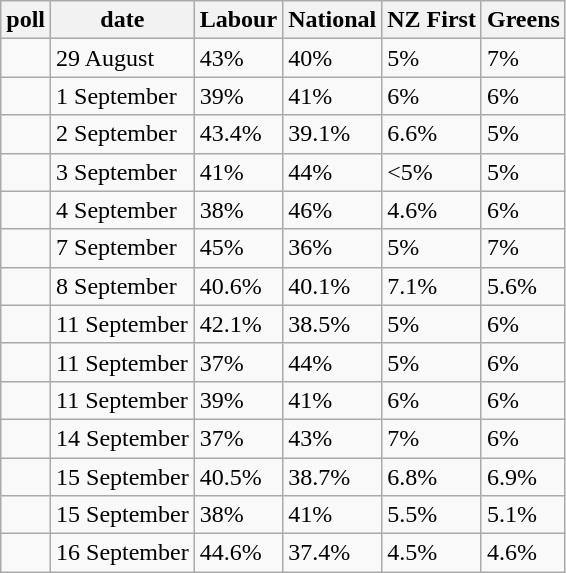<table class="wikitable">
<tr>
<th>poll</th>
<th>date</th>
<th>Labour</th>
<th>National</th>
<th>NZ First</th>
<th>Greens</th>
</tr>
<tr>
<td></td>
<td>29 August</td>
<td>43%</td>
<td>40%</td>
<td>5%</td>
<td>7%</td>
</tr>
<tr>
<td></td>
<td>1 September</td>
<td>39%</td>
<td>41%</td>
<td>6%</td>
<td>6%</td>
</tr>
<tr>
<td></td>
<td>2 September</td>
<td>43.4%</td>
<td>39.1%</td>
<td>6.6%</td>
<td>5%</td>
</tr>
<tr>
<td></td>
<td>3 September</td>
<td>41%</td>
<td>44%</td>
<td><5%</td>
<td>5%</td>
</tr>
<tr>
<td></td>
<td>4 September</td>
<td>38%</td>
<td>46%</td>
<td>4.6%</td>
<td>6%</td>
</tr>
<tr>
<td></td>
<td>7 September</td>
<td>45%</td>
<td>36%</td>
<td>5%</td>
<td>7%</td>
</tr>
<tr>
<td></td>
<td>8 September</td>
<td>40.6%</td>
<td>40.1%</td>
<td>7.1%</td>
<td>5.6%</td>
</tr>
<tr>
<td></td>
<td>11 September</td>
<td>42.1%</td>
<td>38.5%</td>
<td>5%</td>
<td>6%</td>
</tr>
<tr>
<td></td>
<td>11 September</td>
<td>37%</td>
<td>44%</td>
<td>5%</td>
<td>6%</td>
</tr>
<tr>
<td></td>
<td>11 September</td>
<td>39%</td>
<td>41%</td>
<td>6%</td>
<td>6%</td>
</tr>
<tr>
<td></td>
<td>14 September</td>
<td>37%</td>
<td>43%</td>
<td>7%</td>
<td>6%</td>
</tr>
<tr>
<td></td>
<td>15 September</td>
<td>40.5%</td>
<td>38.7%</td>
<td>6.8%</td>
<td>6.9%</td>
</tr>
<tr>
<td></td>
<td>15 September</td>
<td>38%</td>
<td>41%</td>
<td>5.5%</td>
<td>5.1%</td>
</tr>
<tr>
<td></td>
<td>16 September</td>
<td>44.6%</td>
<td>37.4%</td>
<td>4.5%</td>
<td>4.6%</td>
</tr>
</table>
